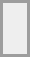<table border="0" cellpadding="4" cellspacing="4" style="margin:auto; border:2px solid #9d9d9d; background:#eee;">
<tr>
<td><br><div></div></td>
</tr>
</table>
